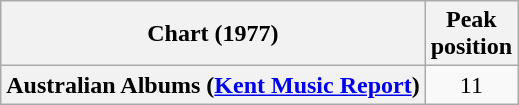<table class="wikitable sortable plainrowheaders">
<tr>
<th scope="col">Chart (1977)</th>
<th scope="col">Peak<br>position</th>
</tr>
<tr>
<th scope="row">Australian Albums (<a href='#'>Kent Music Report</a>)</th>
<td style="text-align:center;">11</td>
</tr>
</table>
